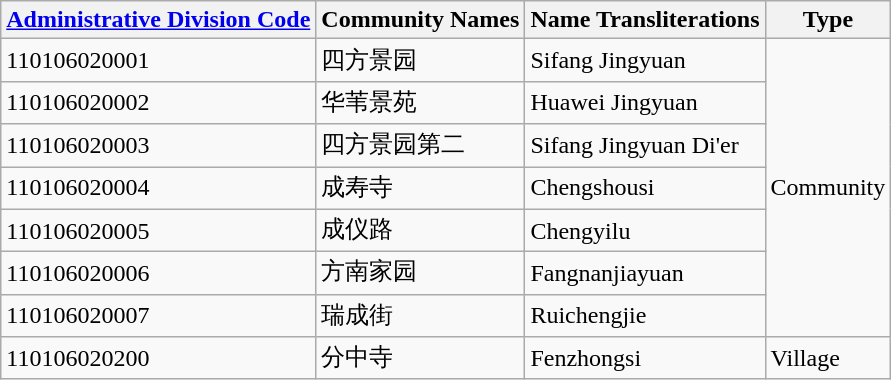<table class="wikitable sortable">
<tr>
<th><a href='#'>Administrative Division Code</a></th>
<th>Community Names</th>
<th>Name Transliterations</th>
<th>Type</th>
</tr>
<tr>
<td>110106020001</td>
<td>四方景园</td>
<td>Sifang Jingyuan</td>
<td rowspan="7">Community</td>
</tr>
<tr>
<td>110106020002</td>
<td>华苇景苑</td>
<td>Huawei Jingyuan</td>
</tr>
<tr>
<td>110106020003</td>
<td>四方景园第二</td>
<td>Sifang Jingyuan Di'er</td>
</tr>
<tr>
<td>110106020004</td>
<td>成寿寺</td>
<td>Chengshousi</td>
</tr>
<tr>
<td>110106020005</td>
<td>成仪路</td>
<td>Chengyilu</td>
</tr>
<tr>
<td>110106020006</td>
<td>方南家园</td>
<td>Fangnanjiayuan</td>
</tr>
<tr>
<td>110106020007</td>
<td>瑞成街</td>
<td>Ruichengjie</td>
</tr>
<tr>
<td>110106020200</td>
<td>分中寺</td>
<td>Fenzhongsi</td>
<td>Village</td>
</tr>
</table>
